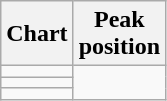<table class="wikitable sortable">
<tr>
<th>Chart</th>
<th>Peak<br>position</th>
</tr>
<tr>
<td></td>
</tr>
<tr>
<td></td>
</tr>
<tr>
<td></td>
</tr>
</table>
